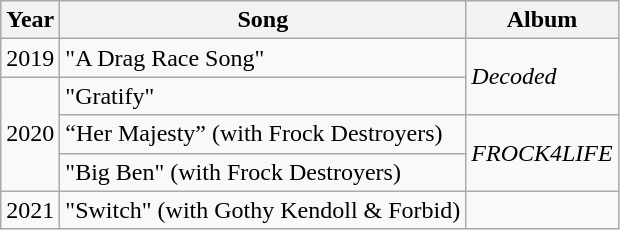<table class="wikitable">
<tr>
<th>Year</th>
<th>Song</th>
<th>Album</th>
</tr>
<tr>
<td>2019</td>
<td>"A Drag Race Song"</td>
<td rowspan =2><em>Decoded</em></td>
</tr>
<tr>
<td rowspan =3>2020</td>
<td>"Gratify"</td>
</tr>
<tr>
<td>“Her Majesty” (with Frock Destroyers)</td>
<td rowspan =2><em>FROCK4LIFE</em></td>
</tr>
<tr>
<td>"Big Ben" (with Frock Destroyers)</td>
</tr>
<tr>
<td>2021</td>
<td>"Switch" (with Gothy Kendoll & Forbid)</td>
<td></td>
</tr>
</table>
